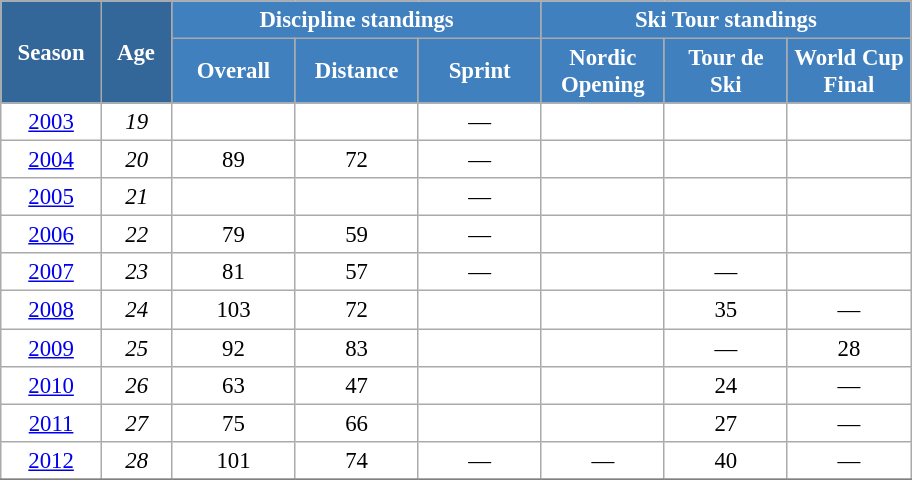<table class="wikitable" style="font-size:95%; text-align:center; border:grey solid 1px; border-collapse:collapse; background:#ffffff;">
<tr>
<th style="background-color:#369; color:white; width:60px;" rowspan="2"> Season </th>
<th style="background-color:#369; color:white; width:40px;" rowspan="2"> Age </th>
<th style="background-color:#4180be; color:white;" colspan="3">Discipline standings</th>
<th style="background-color:#4180be; color:white;" colspan="3">Ski Tour standings</th>
</tr>
<tr>
<th style="background-color:#4180be; color:white; width:75px;">Overall</th>
<th style="background-color:#4180be; color:white; width:75px;">Distance</th>
<th style="background-color:#4180be; color:white; width:75px;">Sprint</th>
<th style="background-color:#4180be; color:white; width:75px;">Nordic<br>Opening</th>
<th style="background-color:#4180be; color:white; width:75px;">Tour de<br>Ski</th>
<th style="background-color:#4180be; color:white; width:75px;">World Cup<br>Final</th>
</tr>
<tr>
<td><a href='#'>2003</a></td>
<td><em>19</em></td>
<td></td>
<td></td>
<td>—</td>
<td></td>
<td></td>
<td></td>
</tr>
<tr>
<td><a href='#'>2004</a></td>
<td><em>20</em></td>
<td>89</td>
<td>72</td>
<td>—</td>
<td></td>
<td></td>
<td></td>
</tr>
<tr>
<td><a href='#'>2005</a></td>
<td><em>21</em></td>
<td></td>
<td></td>
<td>—</td>
<td></td>
<td></td>
<td></td>
</tr>
<tr>
<td><a href='#'>2006</a></td>
<td><em>22</em></td>
<td>79</td>
<td>59</td>
<td>—</td>
<td></td>
<td></td>
<td></td>
</tr>
<tr>
<td><a href='#'>2007</a></td>
<td><em>23</em></td>
<td>81</td>
<td>57</td>
<td>—</td>
<td></td>
<td>—</td>
<td></td>
</tr>
<tr>
<td><a href='#'>2008</a></td>
<td><em>24</em></td>
<td>103</td>
<td>72</td>
<td></td>
<td></td>
<td>35</td>
<td>—</td>
</tr>
<tr>
<td><a href='#'>2009</a></td>
<td><em>25</em></td>
<td>92</td>
<td>83</td>
<td></td>
<td></td>
<td>—</td>
<td>28</td>
</tr>
<tr>
<td><a href='#'>2010</a></td>
<td><em>26</em></td>
<td>63</td>
<td>47</td>
<td></td>
<td></td>
<td>24</td>
<td>—</td>
</tr>
<tr>
<td><a href='#'>2011</a></td>
<td><em>27</em></td>
<td>75</td>
<td>66</td>
<td></td>
<td></td>
<td>27</td>
<td>—</td>
</tr>
<tr>
<td><a href='#'>2012</a></td>
<td><em>28</em></td>
<td>101</td>
<td>74</td>
<td>—</td>
<td>—</td>
<td>40</td>
<td>—</td>
</tr>
<tr>
</tr>
</table>
